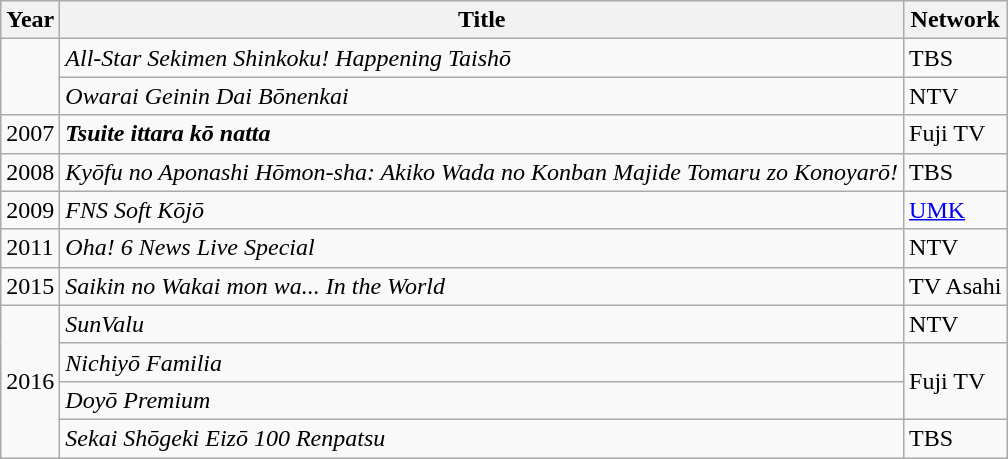<table class="wikitable">
<tr>
<th>Year</th>
<th>Title</th>
<th>Network</th>
</tr>
<tr>
<td rowspan="2"></td>
<td><em>All-Star Sekimen Shinkoku! Happening Taishō</em></td>
<td>TBS</td>
</tr>
<tr>
<td><em>Owarai Geinin Dai Bōnenkai</em></td>
<td>NTV</td>
</tr>
<tr>
<td>2007</td>
<td><strong><em>Tsuite ittara kō natta</em></strong></td>
<td>Fuji TV</td>
</tr>
<tr>
<td>2008</td>
<td><em>Kyōfu no Aponashi Hōmon-sha: Akiko Wada no Konban Majide Tomaru zo Konoyarō!</em></td>
<td>TBS</td>
</tr>
<tr>
<td>2009</td>
<td><em>FNS Soft Kōjō</em></td>
<td><a href='#'>UMK</a></td>
</tr>
<tr>
<td>2011</td>
<td><em>Oha! 6 News Live Special</em></td>
<td>NTV</td>
</tr>
<tr>
<td>2015</td>
<td><em>Saikin no Wakai mon wa... In the World</em></td>
<td>TV Asahi</td>
</tr>
<tr>
<td rowspan="4">2016</td>
<td><em>SunValu</em></td>
<td>NTV</td>
</tr>
<tr>
<td><em>Nichiyō Familia</em></td>
<td rowspan="2">Fuji TV</td>
</tr>
<tr>
<td><em>Doyō Premium</em></td>
</tr>
<tr>
<td><em>Sekai Shōgeki Eizō 100 Renpatsu</em></td>
<td>TBS</td>
</tr>
</table>
